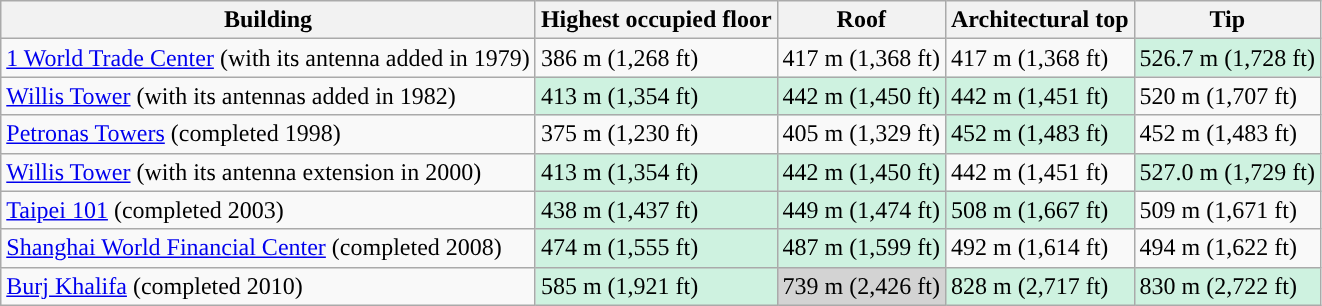<table class="sortable wikitable">
<tr>
<th>Building</th>
<th>Highest occupied floor</th>
<th>Roof</th>
<th>Architectural top</th>
<th>Tip</th>
</tr>
<tr>
<td><a href='#'>1 World Trade Center</a> (with its antenna added in 1979)</td>
<td>386 m (1,268 ft)</td>
<td>417 m (1,368 ft)</td>
<td>417 m (1,368 ft)</td>
<td style="background-color:#CEF2E0">526.7 m (1,728 ft)</td>
</tr>
<tr>
<td><a href='#'>Willis Tower</a> (with its antennas added in 1982)</td>
<td style="background-color:#CEF2E0">413 m (1,354 ft)</td>
<td style="background-color:#CEF2E0">442 m (1,450 ft)</td>
<td style="background-color:#CEF2E0">442 m (1,451 ft)</td>
<td>520 m (1,707 ft)</td>
</tr>
<tr>
<td><a href='#'>Petronas Towers</a> (completed 1998)</td>
<td>375 m (1,230 ft)</td>
<td>405 m (1,329 ft)</td>
<td style="background-color:#CEF2E0">452 m (1,483 ft)</td>
<td>452 m (1,483 ft)</td>
</tr>
<tr>
<td><a href='#'>Willis Tower</a> (with its antenna extension in 2000)</td>
<td style="background-color:#CEF2E0">413 m (1,354 ft)</td>
<td style="background-color:#CEF2E0">442 m (1,450 ft)</td>
<td>442 m (1,451 ft)</td>
<td style="background-color:#CEF2E0">527.0 m (1,729 ft)</td>
</tr>
<tr>
<td><a href='#'>Taipei 101</a> (completed 2003)</td>
<td style="background-color:#CEF2E0">438 m (1,437 ft)</td>
<td style="background-color:#CEF2E0">449 m (1,474 ft)</td>
<td style="background-color:#CEF2E0">508 m (1,667 ft)</td>
<td>509 m (1,671 ft)</td>
</tr>
<tr>
<td><a href='#'>Shanghai World Financial Center</a> (completed 2008)</td>
<td style="background-color:#CEF2E0">474 m (1,555 ft)</td>
<td style="background-color:#CEF2E0">487 m (1,599 ft)</td>
<td>492 m (1,614 ft)</td>
<td>494 m (1,622 ft)</td>
</tr>
<tr>
<td><a href='#'>Burj Khalifa</a> (completed 2010)</td>
<td style="background-color:#CEF2E0">585 m (1,921 ft)</td>
<td style="background-color:#D3D3D3">739 m (2,426 ft)</td>
<td style="background-color:#CEF2E0">828 m (2,717 ft)</td>
<td style="background-color:#CEF2E0">830 m (2,722 ft)</td>
</tr>
</table>
